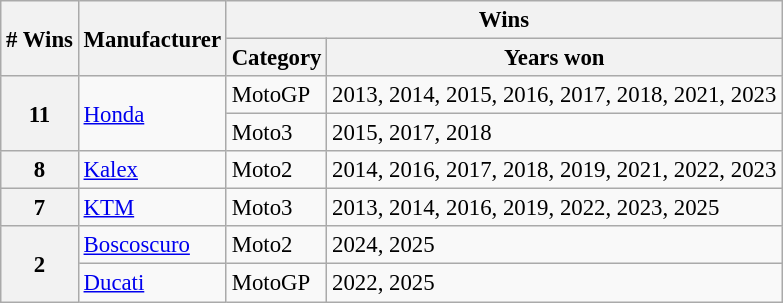<table class="wikitable" style="font-size: 95%;">
<tr>
<th rowspan=2># Wins</th>
<th rowspan=2>Manufacturer</th>
<th colspan=2>Wins</th>
</tr>
<tr>
<th>Category</th>
<th>Years won</th>
</tr>
<tr>
<th rowspan=2>11</th>
<td rowspan=2> <a href='#'>Honda</a></td>
<td>MotoGP</td>
<td>2013, 2014, 2015, 2016, 2017, 2018, 2021, 2023</td>
</tr>
<tr>
<td>Moto3</td>
<td>2015, 2017, 2018</td>
</tr>
<tr>
<th>8</th>
<td> <a href='#'>Kalex</a></td>
<td>Moto2</td>
<td>2014, 2016, 2017, 2018, 2019, 2021, 2022, 2023</td>
</tr>
<tr>
<th>7</th>
<td> <a href='#'>KTM</a></td>
<td>Moto3</td>
<td>2013, 2014, 2016, 2019, 2022, 2023, 2025</td>
</tr>
<tr>
<th rowspan=2>2</th>
<td> <a href='#'>Boscoscuro</a></td>
<td>Moto2</td>
<td>2024, 2025</td>
</tr>
<tr>
<td> <a href='#'>Ducati</a></td>
<td>MotoGP</td>
<td>2022, 2025</td>
</tr>
</table>
